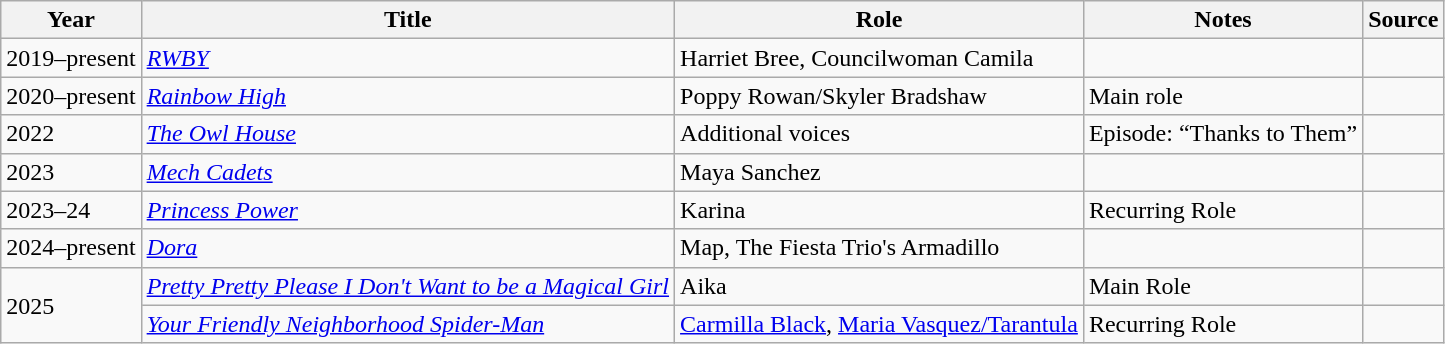<table class="wikitable sortable plainrowheaders">
<tr>
<th>Year</th>
<th>Title</th>
<th>Role</th>
<th class="unsortable">Notes</th>
<th class="unsortable">Source</th>
</tr>
<tr>
<td>2019–present</td>
<td><em><a href='#'>RWBY</a></em></td>
<td>Harriet Bree, Councilwoman Camila</td>
<td></td>
<td></td>
</tr>
<tr>
<td>2020–present</td>
<td><em><a href='#'>Rainbow High</a></em></td>
<td>Poppy Rowan/Skyler Bradshaw</td>
<td>Main role</td>
<td></td>
</tr>
<tr>
<td>2022</td>
<td><em><a href='#'>The Owl House</a></em></td>
<td>Additional voices</td>
<td>Episode: “Thanks to Them”</td>
<td></td>
</tr>
<tr>
<td>2023</td>
<td><em><a href='#'>Mech Cadets</a></em></td>
<td>Maya Sanchez</td>
<td></td>
<td></td>
</tr>
<tr>
<td>2023–24</td>
<td><em><a href='#'>Princess Power</a></em></td>
<td>Karina</td>
<td>Recurring Role</td>
<td></td>
</tr>
<tr>
<td>2024–present</td>
<td><em><a href='#'>Dora</a></em></td>
<td>Map, The Fiesta Trio's Armadillo</td>
<td></td>
<td></td>
</tr>
<tr>
<td rowspan="2">2025</td>
<td><em><a href='#'>Pretty Pretty Please I Don't Want to be a Magical Girl</a></em></td>
<td>Aika</td>
<td>Main Role</td>
<td></td>
</tr>
<tr>
<td><em><a href='#'>Your Friendly Neighborhood Spider-Man</a></em></td>
<td><a href='#'>Carmilla Black</a>, <a href='#'>Maria Vasquez/Tarantula</a></td>
<td>Recurring Role</td>
<td></td>
</tr>
</table>
